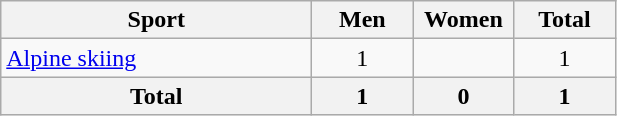<table class="wikitable" style="text-align:center;">
<tr>
<th width=200>Sport</th>
<th width=60>Men</th>
<th width=60>Women</th>
<th width=60>Total</th>
</tr>
<tr>
<td align=left><a href='#'>Alpine skiing</a></td>
<td>1</td>
<td></td>
<td>1</td>
</tr>
<tr>
<th>Total</th>
<th>1</th>
<th>0</th>
<th>1</th>
</tr>
</table>
